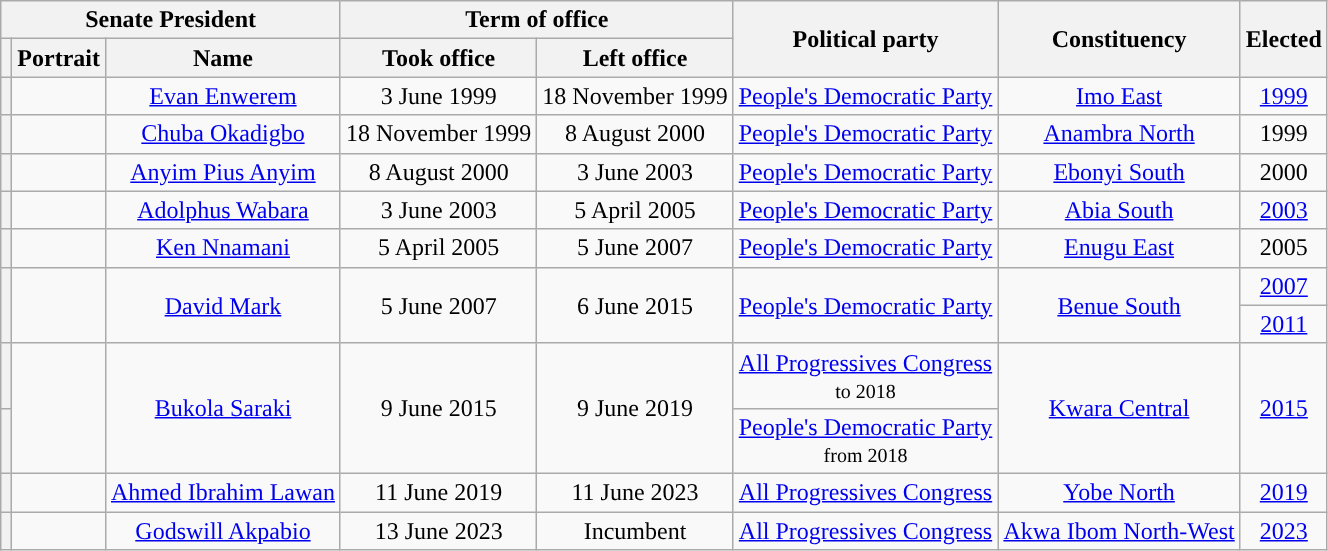<table class=wikitable style=text-align:center>
<tr>
<th colspan=3>Senate President</th>
<th colspan=2>Term of office</th>
<th rowspan=2>Political party</th>
<th rowspan=2>Constituency</th>
<th rowspan=2>Elected</th>
</tr>
<tr>
<th></th>
<th>Portrait</th>
<th>Name</th>
<th>Took office</th>
<th>Left office</th>
</tr>
<tr>
<th style="background:"></th>
<td></td>
<td><a href='#'>Evan Enwerem</a></td>
<td>3 June 1999</td>
<td>18 November 1999</td>
<td><a href='#'>People's Democratic Party</a></td>
<td><a href='#'>Imo East</a></td>
<td><a href='#'>1999</a></td>
</tr>
<tr>
<th style="background:"></th>
<td></td>
<td><a href='#'>Chuba Okadigbo</a></td>
<td>18 November 1999</td>
<td>8 August 2000</td>
<td><a href='#'>People's Democratic Party</a></td>
<td><a href='#'>Anambra North</a></td>
<td>1999</td>
</tr>
<tr>
<th style="background:"></th>
<td></td>
<td><a href='#'>Anyim Pius Anyim</a></td>
<td>8 August 2000</td>
<td>3 June 2003</td>
<td><a href='#'>People's Democratic Party</a></td>
<td><a href='#'>Ebonyi South</a></td>
<td>2000</td>
</tr>
<tr>
<th style="background:"></th>
<td></td>
<td><a href='#'>Adolphus Wabara</a></td>
<td>3 June 2003</td>
<td>5 April 2005</td>
<td><a href='#'>People's Democratic Party</a></td>
<td><a href='#'>Abia South</a></td>
<td><a href='#'>2003</a></td>
</tr>
<tr>
<th style="background:"></th>
<td></td>
<td><a href='#'>Ken Nnamani</a></td>
<td>5 April 2005</td>
<td>5 June 2007</td>
<td><a href='#'>People's Democratic Party</a></td>
<td><a href='#'>Enugu East</a></td>
<td>2005</td>
</tr>
<tr>
<th rowspan=2; style="background:"></th>
<td rowspan=2></td>
<td rowspan=2><a href='#'>David Mark</a></td>
<td rowspan=2>5 June 2007</td>
<td rowspan=2>6 June 2015</td>
<td rowspan=2><a href='#'>People's Democratic Party</a></td>
<td rowspan=2><a href='#'>Benue South</a></td>
<td><a href='#'>2007</a></td>
</tr>
<tr>
<td><a href='#'>2011</a></td>
</tr>
<tr>
<th style="background:"></th>
<td rowspan=2></td>
<td rowspan=2><a href='#'>Bukola Saraki</a></td>
<td rowspan=2>9 June 2015</td>
<td rowspan=2>9 June 2019</td>
<td><a href='#'>All Progressives Congress</a><br><small>to 2018</small></td>
<td rowspan=2><a href='#'>Kwara Central</a></td>
<td rowspan=2><a href='#'>2015</a></td>
</tr>
<tr>
<th style="background:"></th>
<td><a href='#'>People's Democratic Party</a><br><small>from 2018</small></td>
</tr>
<tr>
<th style="background:"></th>
<td></td>
<td><a href='#'>Ahmed Ibrahim Lawan</a></td>
<td>11 June 2019</td>
<td>11 June 2023</td>
<td><a href='#'>All Progressives Congress</a></td>
<td><a href='#'>Yobe North</a></td>
<td><a href='#'>2019</a></td>
</tr>
<tr>
<th style="background:"></th>
<td></td>
<td><a href='#'>Godswill Akpabio</a></td>
<td>13 June 2023</td>
<td>Incumbent</td>
<td><a href='#'>All Progressives Congress</a></td>
<td><a href='#'>Akwa Ibom North-West</a></td>
<td><a href='#'>2023</a></td>
</tr>
</table>
